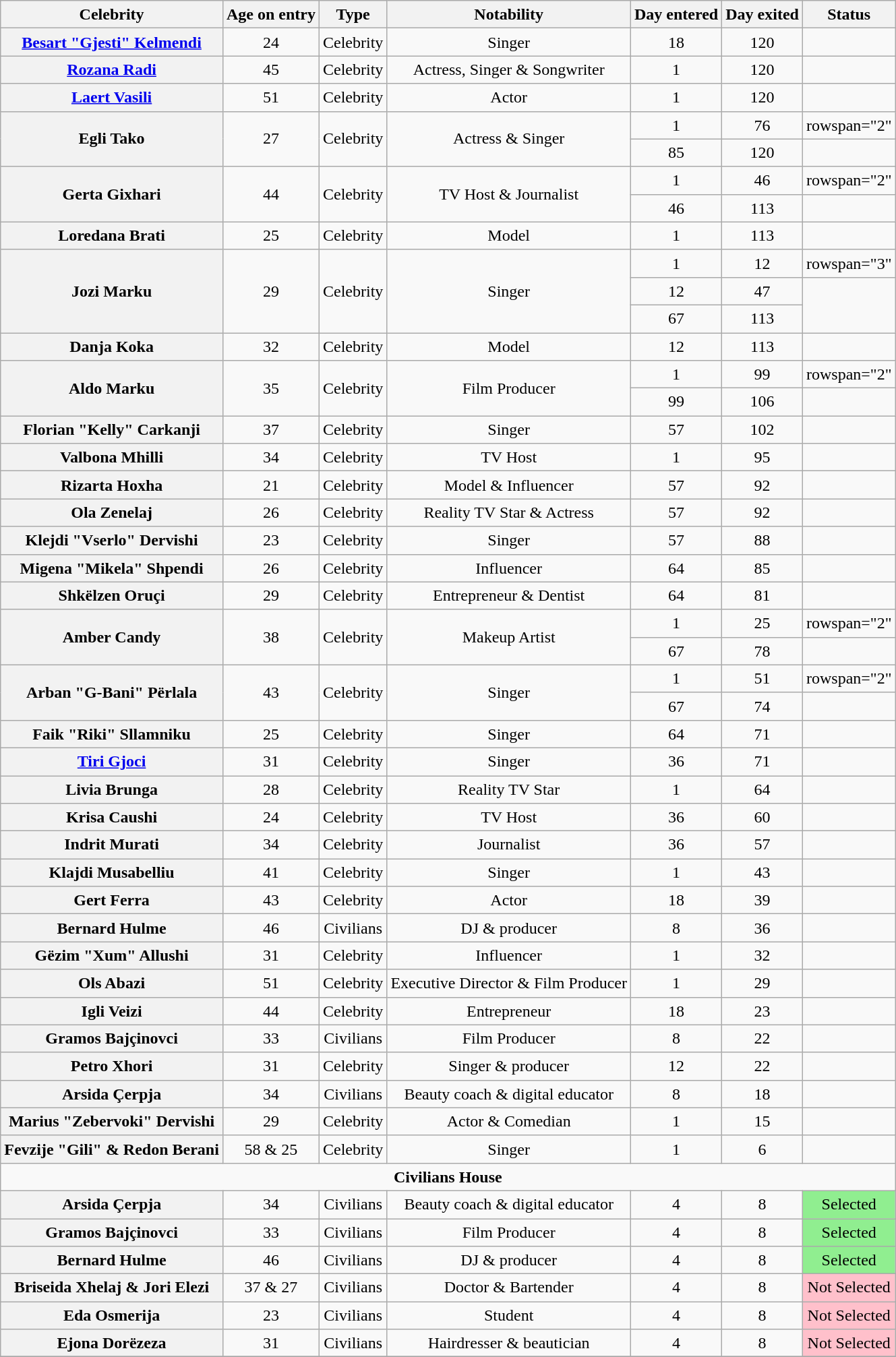<table class="wikitable sortable" style="text-align:center; line-height:20px; width:auto;">
<tr>
<th scope="col">Celebrity</th>
<th scope="col">Age on entry</th>
<th scope="col">Type</th>
<th scope="col">Notability</th>
<th scope="col">Day entered</th>
<th scope="col">Day exited</th>
<th scope="col">Status</th>
</tr>
<tr>
<th scope="row"><a href='#'>Besart "Gjesti" Kelmendi</a></th>
<td>24</td>
<td>Celebrity</td>
<td>Singer</td>
<td>18</td>
<td>120</td>
<td></td>
</tr>
<tr>
<th scope="row"><a href='#'>Rozana Radi</a></th>
<td>45</td>
<td>Celebrity</td>
<td>Actress, Singer & Songwriter</td>
<td>1</td>
<td>120</td>
<td></td>
</tr>
<tr>
<th scope="row"><a href='#'>Laert Vasili</a></th>
<td>51</td>
<td>Celebrity</td>
<td>Actor</td>
<td>1</td>
<td>120</td>
<td></td>
</tr>
<tr>
<th rowspan="2" scope="row">Egli Tako</th>
<td rowspan="2">27</td>
<td rowspan="2">Celebrity</td>
<td rowspan="2">Actress & Singer</td>
<td>1</td>
<td>76</td>
<td>rowspan="2" </td>
</tr>
<tr>
<td>85</td>
<td>120</td>
</tr>
<tr>
<th rowspan="2" scope=“row”>Gerta Gixhari</th>
<td rowspan="2">44</td>
<td rowspan="2">Celebrity</td>
<td rowspan="2">TV Host & Journalist</td>
<td>1</td>
<td>46</td>
<td>rowspan="2" </td>
</tr>
<tr>
<td>46</td>
<td>113</td>
</tr>
<tr>
<th scope="row">Loredana Brati</th>
<td>25</td>
<td>Celebrity</td>
<td>Model</td>
<td>1</td>
<td>113</td>
<td></td>
</tr>
<tr>
<th rowspan="3" scope="row">Jozi Marku</th>
<td rowspan="3">29</td>
<td rowspan="3">Celebrity</td>
<td rowspan="3">Singer</td>
<td>1</td>
<td>12</td>
<td>rowspan="3" </td>
</tr>
<tr>
<td>12</td>
<td>47</td>
</tr>
<tr>
<td>67</td>
<td>113</td>
</tr>
<tr>
<th scope="row">Danja Koka</th>
<td>32</td>
<td>Celebrity</td>
<td>Model</td>
<td>12</td>
<td>113</td>
<td></td>
</tr>
<tr>
<th rowspan="2" scope="row">Aldo Marku</th>
<td rowspan="2">35</td>
<td rowspan="2">Celebrity</td>
<td rowspan="2">Film Producer</td>
<td>1</td>
<td>99</td>
<td>rowspan="2" </td>
</tr>
<tr>
<td>99</td>
<td>106</td>
</tr>
<tr>
<th scope="row">Florian "Kelly" Carkanji</th>
<td>37</td>
<td>Celebrity</td>
<td>Singer</td>
<td>57</td>
<td>102</td>
<td></td>
</tr>
<tr>
<th scope="row">Valbona Mhilli</th>
<td>34</td>
<td>Celebrity</td>
<td>TV Host</td>
<td>1</td>
<td>95</td>
<td></td>
</tr>
<tr>
<th scope="row">Rizarta Hoxha</th>
<td>21</td>
<td>Celebrity</td>
<td>Model & Influencer</td>
<td>57</td>
<td>92</td>
<td></td>
</tr>
<tr>
<th scope="row">Ola Zenelaj</th>
<td>26</td>
<td>Celebrity</td>
<td>Reality TV Star & Actress</td>
<td>57</td>
<td>92</td>
<td></td>
</tr>
<tr>
<th scope="row">Klejdi "Vserlo" Dervishi</th>
<td>23</td>
<td>Celebrity</td>
<td>Singer</td>
<td>57</td>
<td>88</td>
<td></td>
</tr>
<tr>
<th scope="row">Migena "Mikela" Shpendi</th>
<td>26</td>
<td>Celebrity</td>
<td>Influencer</td>
<td>64</td>
<td>85</td>
<td></td>
</tr>
<tr>
<th scope="row">Shkëlzen Oruçi</th>
<td>29</td>
<td>Celebrity</td>
<td>Entrepreneur & Dentist</td>
<td>64</td>
<td>81</td>
<td></td>
</tr>
<tr>
<th rowspan="2" scope="row">Amber Candy</th>
<td rowspan="2">38</td>
<td rowspan="2">Celebrity</td>
<td rowspan="2">Makeup Artist</td>
<td>1</td>
<td>25</td>
<td>rowspan="2" </td>
</tr>
<tr>
<td>67</td>
<td>78</td>
</tr>
<tr>
<th rowspan="2" scope="row">Arban "G-Bani" Përlala</th>
<td rowspan="2">43</td>
<td rowspan="2">Celebrity</td>
<td rowspan="2">Singer</td>
<td>1</td>
<td>51</td>
<td>rowspan="2" </td>
</tr>
<tr>
<td>67</td>
<td>74</td>
</tr>
<tr>
<th scope="row">Faik "Riki" Sllamniku</th>
<td>25</td>
<td>Celebrity</td>
<td>Singer</td>
<td>64</td>
<td>71</td>
<td></td>
</tr>
<tr>
<th scope="row"><a href='#'>Tiri Gjoci</a></th>
<td>31</td>
<td>Celebrity</td>
<td>Singer</td>
<td>36</td>
<td>71</td>
<td></td>
</tr>
<tr>
<th scope="row">Livia Brunga</th>
<td>28</td>
<td>Celebrity</td>
<td>Reality TV Star</td>
<td>1</td>
<td>64</td>
<td></td>
</tr>
<tr>
<th scope="row">Krisa Caushi</th>
<td>24</td>
<td>Celebrity</td>
<td>TV Host</td>
<td>36</td>
<td>60</td>
<td></td>
</tr>
<tr>
<th scope="row">Indrit Murati</th>
<td>34</td>
<td>Celebrity</td>
<td>Journalist</td>
<td>36</td>
<td>57</td>
<td></td>
</tr>
<tr>
<th scope="row">Klajdi Musabelliu</th>
<td>41</td>
<td>Celebrity</td>
<td>Singer</td>
<td>1</td>
<td>43</td>
<td></td>
</tr>
<tr>
<th scope="row">Gert Ferra</th>
<td>43</td>
<td>Celebrity</td>
<td>Actor</td>
<td>18</td>
<td>39</td>
<td></td>
</tr>
<tr>
<th scope="row">Bernard Hulme</th>
<td>46</td>
<td>Civilians</td>
<td>DJ & producer</td>
<td>8</td>
<td>36</td>
<td></td>
</tr>
<tr>
<th scope="row">Gëzim "Xum" Allushi</th>
<td>31</td>
<td>Celebrity</td>
<td>Influencer</td>
<td>1</td>
<td>32</td>
<td></td>
</tr>
<tr>
<th scope="row">Ols Abazi</th>
<td>51</td>
<td>Celebrity</td>
<td>Executive Director & Film Producer</td>
<td>1</td>
<td>29</td>
<td></td>
</tr>
<tr>
<th scope="row">Igli Veizi</th>
<td>44</td>
<td>Celebrity</td>
<td>Entrepreneur</td>
<td>18</td>
<td>23</td>
<td></td>
</tr>
<tr>
<th scope="row">Gramos Bajçinovci</th>
<td>33</td>
<td>Civilians</td>
<td>Film Producer</td>
<td>8</td>
<td>22</td>
<td></td>
</tr>
<tr>
<th scope="row">Petro Xhori</th>
<td>31</td>
<td>Celebrity</td>
<td>Singer & producer</td>
<td>12</td>
<td>22</td>
<td></td>
</tr>
<tr>
<th scope="row">Arsida Çerpja</th>
<td>34</td>
<td>Civilians</td>
<td>Beauty coach & digital educator</td>
<td>8</td>
<td>18</td>
<td></td>
</tr>
<tr>
<th scope="row">Marius "Zebervoki" Dervishi</th>
<td>29</td>
<td>Celebrity</td>
<td>Actor & Comedian</td>
<td>1</td>
<td>15</td>
<td></td>
</tr>
<tr>
<th scope="row">Fevzije "Gili" & Redon Berani</th>
<td>58 & 25</td>
<td>Celebrity</td>
<td>Singer</td>
<td>1</td>
<td>6</td>
<td></td>
</tr>
<tr>
<td colspan="7" align=center><strong>Civilians House</strong></td>
</tr>
<tr>
<th scope="row">Arsida Çerpja</th>
<td>34</td>
<td>Civilians</td>
<td>Beauty coach & digital educator</td>
<td>4</td>
<td>8</td>
<td bgcolor=90EE90>Selected</td>
</tr>
<tr>
<th scope="row">Gramos Bajçinovci</th>
<td>33</td>
<td>Civilians</td>
<td>Film Producer</td>
<td>4</td>
<td>8</td>
<td bgcolor=90EE90>Selected</td>
</tr>
<tr>
<th scope="row">Bernard Hulme</th>
<td>46</td>
<td>Civilians</td>
<td>DJ & producer</td>
<td>4</td>
<td>8</td>
<td bgcolor=90EE90>Selected</td>
</tr>
<tr>
<th scope="row">Briseida Xhelaj & Jori Elezi</th>
<td>37 & 27</td>
<td>Civilians</td>
<td>Doctor & Bartender</td>
<td>4</td>
<td>8</td>
<td bgcolor=FFC0CB>Not Selected</td>
</tr>
<tr>
<th scope="row">Eda Osmerija</th>
<td>23</td>
<td>Civilians</td>
<td>Student</td>
<td>4</td>
<td>8</td>
<td bgcolor=FFC0CB>Not Selected</td>
</tr>
<tr>
<th scope="row">Ejona Dorëzeza</th>
<td>31</td>
<td>Civilians</td>
<td>Hairdresser & beautician</td>
<td>4</td>
<td>8</td>
<td bgcolor=FFC0CB>Not Selected</td>
</tr>
<tr>
</tr>
</table>
